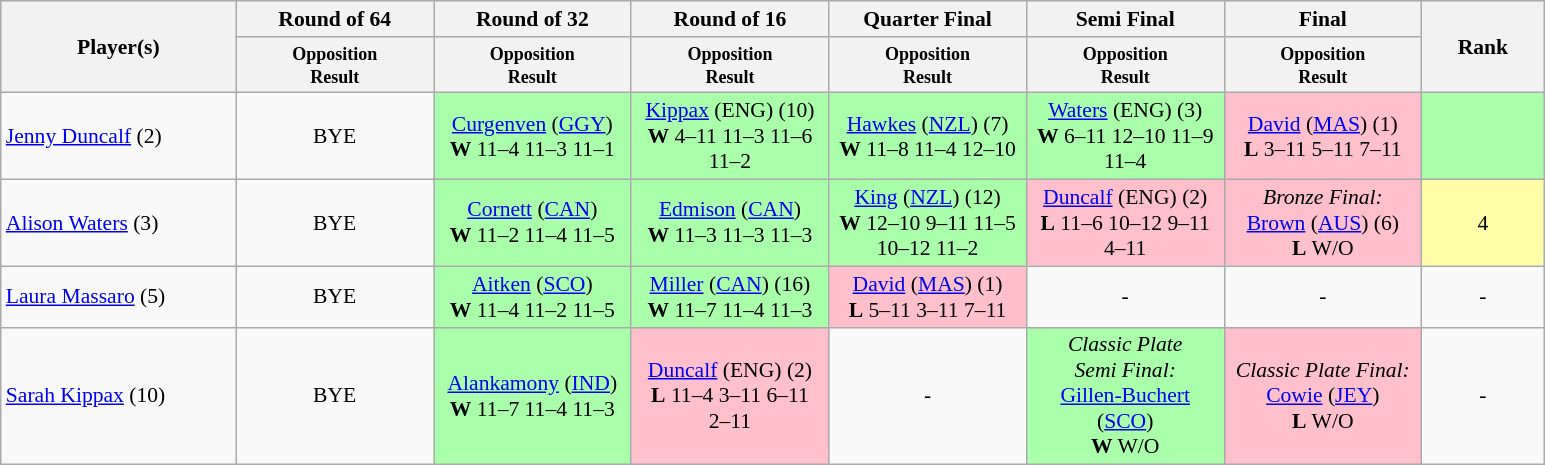<table class=wikitable style="font-size:90%">
<tr>
<th rowspan="2" style="width:150px;">Player(s)</th>
<th width=125>Round of 64</th>
<th width=125>Round of 32</th>
<th width=125>Round of 16</th>
<th width=125>Quarter Final</th>
<th width=125>Semi Final</th>
<th width=125>Final</th>
<th rowspan="2" style="width:75px;">Rank</th>
</tr>
<tr>
<th style="line-height:1em"><small>Opposition<br>Result</small></th>
<th style="line-height:1em"><small>Opposition<br>Result</small></th>
<th style="line-height:1em"><small>Opposition<br>Result</small></th>
<th style="line-height:1em"><small>Opposition<br>Result</small></th>
<th style="line-height:1em"><small>Opposition<br>Result</small></th>
<th style="line-height:1em"><small>Opposition<br>Result</small></th>
</tr>
<tr>
<td><a href='#'>Jenny Duncalf</a> (2)</td>
<td style="text-align:center;">BYE</td>
<td style="text-align:center; background:#afa;"> <a href='#'>Curgenven</a> (<a href='#'>GGY</a>)<br><strong>W</strong> 11–4 11–3 11–1</td>
<td style="text-align:center; background:#afa;"> <a href='#'>Kippax</a> (ENG) (10)<br><strong>W</strong> 4–11 11–3 11–6<br>11–2</td>
<td style="text-align:center; background:#afa;"> <a href='#'>Hawkes</a> (<a href='#'>NZL</a>) (7)<br><strong>W</strong> 11–8 11–4 12–10</td>
<td style="text-align:center; background:#afa;"> <a href='#'>Waters</a> (ENG) (3)<br><strong>W</strong> 6–11 12–10 11–9<br>11–4</td>
<td style="text-align:center; background:pink;"> <a href='#'>David</a> (<a href='#'>MAS</a>) (1)<br><strong>L</strong> 3–11 5–11 7–11</td>
<td style="text-align:center; background:#afa;"></td>
</tr>
<tr>
<td><a href='#'>Alison Waters</a> (3)</td>
<td style="text-align:center;">BYE</td>
<td style="text-align:center; background:#afa;"> <a href='#'>Cornett</a> (<a href='#'>CAN</a>)<br><strong>W</strong> 11–2 11–4 11–5</td>
<td style="text-align:center; background:#afa;"> <a href='#'>Edmison</a> (<a href='#'>CAN</a>)<br><strong>W</strong> 11–3 11–3 11–3</td>
<td style="text-align:center; background:#afa;"> <a href='#'>King</a> (<a href='#'>NZL</a>) (12)<br><strong>W</strong> 12–10 9–11 11–5<br>10–12 11–2</td>
<td style="text-align:center; background:pink;"> <a href='#'>Duncalf</a> (ENG) (2)<br><strong>L</strong> 11–6 10–12 9–11<br>4–11</td>
<td style="text-align:center; background:pink;"><em>Bronze Final:</em><br> <a href='#'>Brown</a> (<a href='#'>AUS</a>) (6)<br><strong>L</strong> W/O</td>
<td style="text-align:center; background:#ffa;">4</td>
</tr>
<tr>
<td><a href='#'>Laura Massaro</a> (5)</td>
<td style="text-align:center;">BYE</td>
<td style="text-align:center; background:#afa;"> <a href='#'>Aitken</a> (<a href='#'>SCO</a>)<br><strong>W</strong> 11–4 11–2 11–5</td>
<td style="text-align:center; background:#afa;"> <a href='#'>Miller</a> (<a href='#'>CAN</a>) (16)<br><strong>W</strong> 11–7 11–4 11–3</td>
<td style="text-align:center; background:pink;"> <a href='#'>David</a> (<a href='#'>MAS</a>) (1)<br><strong>L</strong> 5–11 3–11 7–11</td>
<td style="text-align:center;">-</td>
<td style="text-align:center;">-</td>
<td style="text-align:center;">-</td>
</tr>
<tr>
<td><a href='#'>Sarah Kippax</a> (10)</td>
<td style="text-align:center;">BYE</td>
<td style="text-align:center; background:#afa;"> <a href='#'>Alankamony</a> (<a href='#'>IND</a>)<br><strong>W</strong> 11–7 11–4 11–3</td>
<td style="text-align:center; background:pink;"> <a href='#'>Duncalf</a> (ENG) (2)<br><strong>L</strong> 11–4 3–11 6–11<br>2–11</td>
<td style="text-align:center;">-</td>
<td style="text-align:center; background:#afa;"><em>Classic Plate<br>Semi Final:</em><br> <a href='#'>Gillen-Buchert</a> (<a href='#'>SCO</a>)<br><strong>W</strong> W/O</td>
<td style="text-align:center; background:pink;"><em>Classic Plate Final:</em><br> <a href='#'>Cowie</a> (<a href='#'>JEY</a>)<br><strong>L</strong> W/O</td>
<td style="text-align:center;">-</td>
</tr>
</table>
